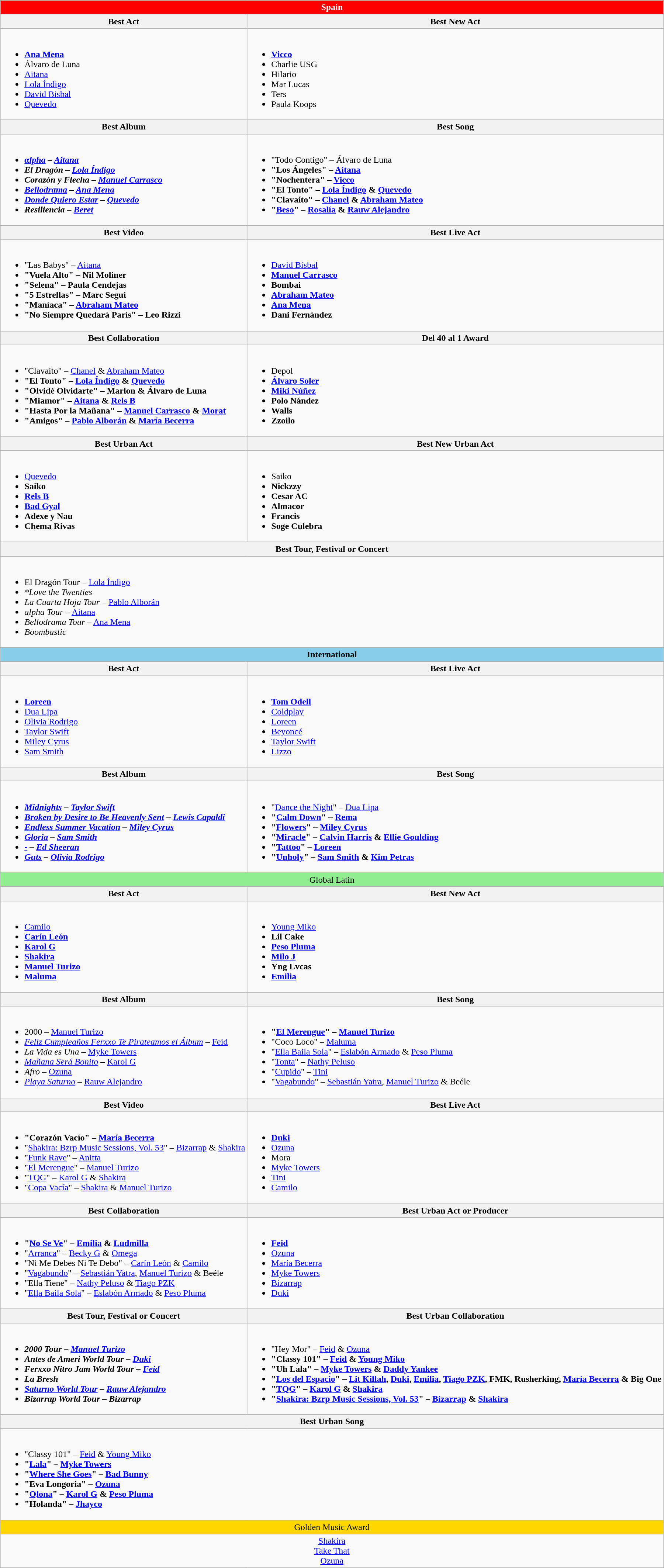<table class=wikitable style="width=100%">
<tr>
<td colspan="2" align=center style="background: red; color: white"><strong>Spain</strong></td>
</tr>
<tr>
<th style="width=50%">Best Act</th>
<th style="width=50%">Best New Act</th>
</tr>
<tr>
<td valign="top"><br><ul><li><strong><a href='#'>Ana Mena</a></strong></li><li>Álvaro de Luna</li><li><a href='#'>Aitana</a></li><li><a href='#'>Lola Índigo</a></li><li><a href='#'>David Bisbal</a></li><li><a href='#'>Quevedo</a></li></ul></td>
<td valign="top"><br><ul><li><a href='#'><strong>Vicco</strong></a></li><li>Charlie USG</li><li>Hilario</li><li>Mar Lucas</li><li>Ters</li><li>Paula Koops</li></ul></td>
</tr>
<tr>
<th style="width=50%">Best Album</th>
<th style="width=50%">Best Song</th>
</tr>
<tr>
<td valign="top"><br><ul><li><strong><em><a href='#'>αlpha</a><em> – <a href='#'>Aitana</a><strong></li><li></em>El Dragón<em> – <a href='#'>Lola Índigo</a></li><li></em>Corazón y Flecha<em> – <a href='#'>Manuel Carrasco</a></li><li></em><a href='#'>Bellodrama</a><em> – <a href='#'>Ana Mena</a></li><li></em><a href='#'>Donde Quiero Estar</a><em> – <a href='#'>Quevedo</a></li><li></em>Resiliencia<em> – <a href='#'>Beret</a></li></ul></td>
<td valign="top"><br><ul><li></strong>"Todo Contigo" – Álvaro de Luna<strong></li><li>"Los Ángeles" – <a href='#'>Aitana</a></li><li>"Nochentera" – <a href='#'>Vicco</a></li><li>"El Tonto" – <a href='#'>Lola Índigo</a> & <a href='#'>Quevedo</a></li><li>"Clavaíto" – <a href='#'>Chanel</a> & <a href='#'>Abraham Mateo</a></li><li>"<a href='#'>Beso</a>" – <a href='#'>Rosalía</a> & <a href='#'>Rauw Alejandro</a></li></ul></td>
</tr>
<tr>
<th style="width=50%">Best Video</th>
<th style="width=50%">Best Live Act</th>
</tr>
<tr>
<td valign="top"><br><ul><li></strong>"Las Babys" – <a href='#'>Aitana</a><strong></li><li>"Vuela Alto" – Nil Moliner</li><li>"Selena" – Paula Cendejas</li><li>"5 Estrellas" – Marc Seguí</li><li>"Maníaca" – <a href='#'>Abraham Mateo</a></li><li>"No Siempre Quedará París" – Leo Rizzi</li></ul></td>
<td valign="top"><br><ul><li></strong><a href='#'>David Bisbal</a><strong></li><li><a href='#'>Manuel Carrasco</a></li><li>Bombai</li><li><a href='#'>Abraham Mateo</a></li><li><a href='#'>Ana Mena</a></li><li>Dani Fernández</li></ul></td>
</tr>
<tr>
<th style="width=50%">Best Collaboration</th>
<th style="width=50%">Del 40 al 1 Award</th>
</tr>
<tr>
<td valign="top"><br><ul><li></strong>"Clavaíto" – <a href='#'>Chanel</a> & <a href='#'>Abraham Mateo</a><strong></li><li>"El Tonto" – <a href='#'>Lola Índigo</a> & <a href='#'>Quevedo</a></li><li>"Olvidé Olvidarte" – Marlon & Álvaro de Luna</li><li>"Miamor" – <a href='#'>Aitana</a> & <a href='#'>Rels B</a></li><li>"Hasta Por la Mañana" – <a href='#'>Manuel Carrasco</a> & <a href='#'>Morat</a></li><li>"Amigos" – <a href='#'>Pablo Alborán</a> & <a href='#'>María Becerra</a></li></ul></td>
<td valign="top"><br><ul><li></strong>Depol<strong></li><li><a href='#'>Álvaro Soler</a></li><li><a href='#'>Miki Núñez</a></li><li>Polo Nández</li><li>Walls</li><li>Zzoilo</li></ul></td>
</tr>
<tr>
<th style="width=50%">Best Urban Act</th>
<th style="width=50%">Best New Urban Act</th>
</tr>
<tr>
<td valign="top"><br><ul><li><a href='#'></strong>Quevedo<strong></a></li><li>Saiko</li><li><a href='#'>Rels B</a></li><li><a href='#'>Bad Gyal</a></li><li>Adexe y Nau</li><li>Chema Rivas</li></ul></td>
<td valign="top"><br><ul><li></strong>Saiko<strong></li><li>Nickzzy</li><li>Cesar AC</li><li>Almacor</li><li>Francis</li><li>Soge Culebra</li></ul></td>
</tr>
<tr>
<th colspan="2" style="width=50%">Best Tour, Festival or Concert</th>
</tr>
<tr>
<td colspan="2" valign="top"><br><ul><li></em></strong>El Dragón Tour</em> – <a href='#'>Lola Índigo</a></strong></li><li><em>*Love the Twenties</em></li><li><em>La Cuarta Hoja Tour</em> – <a href='#'>Pablo Alborán</a></li><li><em>alpha Tour</em> – <a href='#'>Aitana</a></li><li><em>Bellodrama Tour</em> – <a href='#'>Ana Mena</a></li><li><em>Boombastic</em></li></ul></td>
</tr>
<tr>
<td colspan="2" align="center" bgcolor=skyblue><strong>International</strong></td>
</tr>
<tr>
<th style="width=50%">Best Act</th>
<th style="width=50%">Best Live Act</th>
</tr>
<tr>
<td valign="top"><br><ul><li><strong><a href='#'>Loreen</a></strong></li><li><a href='#'>Dua Lipa</a></li><li><a href='#'>Olivia Rodrigo</a></li><li><a href='#'>Taylor Swift</a></li><li><a href='#'>Miley Cyrus</a></li><li><a href='#'>Sam Smith</a></li></ul></td>
<td valign="top"><br><ul><li><strong><a href='#'>Tom Odell</a></strong></li><li><a href='#'>Coldplay</a></li><li><a href='#'>Loreen</a></li><li><a href='#'>Beyoncé</a></li><li><a href='#'>Taylor Swift</a></li><li><a href='#'>Lizzo</a></li></ul></td>
</tr>
<tr>
<th style="width=50%">Best Album</th>
<th style="width=50%">Best Song</th>
</tr>
<tr>
<td valign="top"><br><ul><li><strong><em><a href='#'>Midnights</a><em> – <a href='#'>Taylor Swift</a><strong></li><li></em><a href='#'>Broken by Desire to Be Heavenly Sent</a><em> – <a href='#'>Lewis Capaldi</a></li><li></em><a href='#'>Endless Summer Vacation</a><em> – <a href='#'>Miley Cyrus</a></li><li></em><a href='#'>Gloria</a><em> – <a href='#'>Sam Smith</a></li><li></em><a href='#'>-</a><em> – <a href='#'>Ed Sheeran</a></li><li></em><a href='#'>Guts</a><em> – <a href='#'>Olivia Rodrigo</a></li></ul></td>
<td valign="top"><br><ul><li></strong>"<a href='#'>Dance the Night</a>" – <a href='#'>Dua Lipa</a><strong></li><li>"<a href='#'>Calm Down</a>" – <a href='#'>Rema</a></li><li>"<a href='#'>Flowers</a>" – <a href='#'>Miley Cyrus</a></li><li>"<a href='#'>Miracle</a>" – <a href='#'>Calvin Harris</a> & <a href='#'>Ellie Goulding</a></li><li>"<a href='#'>Tattoo</a>" – <a href='#'>Loreen</a></li><li>"<a href='#'>Unholy</a>" – <a href='#'>Sam Smith</a> & <a href='#'>Kim Petras</a></li></ul></td>
</tr>
<tr>
<td colspan="2" align="center" bgcolor=lightgreen></strong>Global Latin<strong></td>
</tr>
<tr>
<th style="width=50%">Best Act</th>
<th style="width=50%">Best New Act</th>
</tr>
<tr>
<td valign="top"><br><ul><li><a href='#'></strong>Camilo<strong></a></li><li><a href='#'>Carín León</a></li><li><a href='#'>Karol G</a></li><li><a href='#'>Shakira</a></li><li><a href='#'>Manuel Turizo</a></li><li><a href='#'>Maluma</a></li></ul></td>
<td valign="top"><br><ul><li></strong><a href='#'>Young Miko</a><strong></li><li>Lil Cake</li><li><a href='#'>Peso Pluma</a></li><li><a href='#'>Milo J</a></li><li>Yng Lvcas</li><li><a href='#'>Emilia</a></li></ul></td>
</tr>
<tr>
<th style="width=50%">Best Album</th>
<th style="width=50%">Best Song</th>
</tr>
<tr>
<td valign="top"><br><ul><li></em></strong>2000</em> – <a href='#'>Manuel Turizo</a></strong></li><li><em><a href='#'>Feliz Cumpleaños Ferxxo Te Pirateamos el Álbum</a></em> – <a href='#'>Feid</a></li><li><em>La Vida es Una</em> – <a href='#'>Myke Towers</a></li><li><em><a href='#'>Mañana Será Bonito</a></em> – <a href='#'>Karol G</a></li><li><em>Afro</em> – <a href='#'>Ozuna</a></li><li><em><a href='#'>Playa Saturno</a></em> – <a href='#'>Rauw Alejandro</a></li></ul></td>
<td valign="top"><br><ul><li><strong>"<a href='#'>El Merengue</a>" – <a href='#'>Manuel Turizo</a></strong></li><li>"Coco Loco" – <a href='#'>Maluma</a></li><li>"<a href='#'>Ella Baila Sola</a>" – <a href='#'>Eslabón Armado</a> & <a href='#'>Peso Pluma</a></li><li>"<a href='#'>Tonta</a>" – <a href='#'>Nathy Peluso</a></li><li>"<a href='#'>Cupido</a>" – <a href='#'>Tini</a></li><li>"<a href='#'>Vagabundo</a>" – <a href='#'>Sebastián Yatra</a>, <a href='#'>Manuel Turizo</a> & Beéle</li></ul></td>
</tr>
<tr>
<th style="width=50%">Best Video</th>
<th style="width=50%">Best Live Act</th>
</tr>
<tr>
<td valign="top"><br><ul><li><strong>"Corazón Vacío" – <a href='#'>María Becerra</a></strong></li><li>"<a href='#'>Shakira: Bzrp Music Sessions, Vol. 53</a>" – <a href='#'>Bizarrap</a> & <a href='#'>Shakira</a></li><li>"<a href='#'>Funk Rave</a>" – <a href='#'>Anitta</a></li><li>"<a href='#'>El Merengue</a>" – <a href='#'>Manuel Turizo</a></li><li>"<a href='#'>TQG</a>" – <a href='#'>Karol G</a> & <a href='#'>Shakira</a></li><li>"<a href='#'>Copa Vacía</a>" – <a href='#'>Shakira</a> & <a href='#'>Manuel Turizo</a></li></ul></td>
<td valign="top"><br><ul><li><a href='#'><strong>Duki</strong></a></li><li><a href='#'>Ozuna</a></li><li>Mora</li><li><a href='#'>Myke Towers</a></li><li><a href='#'>Tini</a></li><li><a href='#'>Camilo</a></li></ul></td>
</tr>
<tr>
<th style="width=50%">Best Collaboration</th>
<th style="width=50%">Best Urban Act or Producer</th>
</tr>
<tr>
<td valign="top"><br><ul><li><strong>"<a href='#'>No Se Ve</a>" – <a href='#'>Emilia</a> & <a href='#'>Ludmilla</a></strong></li><li>"<a href='#'>Arranca</a>" – <a href='#'>Becky G</a> & <a href='#'>Omega</a></li><li>"Ni Me Debes Ni Te Debo" – <a href='#'>Carín León</a> & <a href='#'>Camilo</a></li><li>"<a href='#'>Vagabundo</a>" – <a href='#'>Sebastián Yatra</a>, <a href='#'>Manuel Turizo</a> & Beéle</li><li>"Ella Tiene" – <a href='#'>Nathy Peluso</a> & <a href='#'>Tiago PZK</a></li><li>"<a href='#'>Ella Baila Sola</a>" – <a href='#'>Eslabón Armado</a> & <a href='#'>Peso Pluma</a></li></ul></td>
<td valign="top"><br><ul><li><strong><a href='#'>Feid</a></strong></li><li><a href='#'>Ozuna</a></li><li><a href='#'>María Becerra</a></li><li><a href='#'>Myke Towers</a></li><li><a href='#'>Bizarrap</a></li><li><a href='#'>Duki</a></li></ul></td>
</tr>
<tr>
<th style="width=50%">Best Tour, Festival or Concert</th>
<th style="width=50%">Best Urban Collaboration</th>
</tr>
<tr>
<td valign="top"><br><ul><li><strong><em>2000 Tour<em> – <a href='#'>Manuel Turizo</a><strong></li><li></em>Antes de Ameri World Tour<em> – <a href='#'>Duki</a></li><li></em>Ferxxo Nitro Jam World Tour<em> – <a href='#'>Feid</a></li><li></em>La Bresh<em></li><li></em><a href='#'>Saturno World Tour</a><em> – <a href='#'>Rauw Alejandro</a></li><li>Bizarrap World Tour – Bizarrap</li></ul></td>
<td valign="top"><br><ul><li></strong>"Hey Mor" – <a href='#'>Feid</a> & <a href='#'>Ozuna</a><strong></li><li>"Classy 101" – <a href='#'>Feid</a> & <a href='#'>Young Miko</a></li><li>"Uh Lala" – <a href='#'>Myke Towers</a> & <a href='#'>Daddy Yankee</a></li><li>"<a href='#'>Los del Espacio</a>" – <a href='#'>Lit Killah</a>, <a href='#'>Duki</a>, <a href='#'>Emilia</a>, <a href='#'>Tiago PZK</a>, FMK, Rusherking, <a href='#'>María Becerra</a> & Big One</li><li>"<a href='#'>TQG</a>" – <a href='#'>Karol G</a> & <a href='#'>Shakira</a></li><li>"<a href='#'>Shakira: Bzrp Music Sessions, Vol. 53</a>" – <a href='#'>Bizarrap</a> & <a href='#'>Shakira</a></li></ul></td>
</tr>
<tr>
<th style="width=50%" colspan="2">Best Urban Song</th>
</tr>
<tr>
<td valign="top" colspan="2"><br><ul><li></strong>"Classy 101" – <a href='#'>Feid</a> & <a href='#'>Young Miko</a><strong></li><li>"<a href='#'>Lala</a>" – <a href='#'>Myke Towers</a></li><li>"<a href='#'>Where She Goes</a>" – <a href='#'>Bad Bunny</a></li><li>"Eva Longoria" – <a href='#'>Ozuna</a></li><li>"<a href='#'>Qlona</a>" – <a href='#'>Karol G</a> & <a href='#'>Peso Pluma</a></li><li>"Holanda" – <a href='#'>Jhayco</a></li></ul></td>
</tr>
<tr>
<td colspan="2" align="center" bgcolor=gold></strong>Golden Music Award<strong></td>
</tr>
<tr>
<td colspan="2" style="text-align: center;"></strong><a href='#'>Shakira</a><strong><br></strong><a href='#'>Take That</a><strong><br></strong><a href='#'>Ozuna</a><strong></td>
</tr>
</table>
